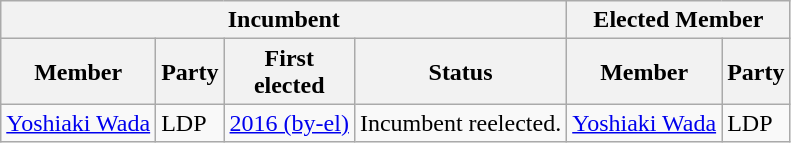<table class="wikitable sortable">
<tr>
<th colspan=4>Incumbent</th>
<th colspan=2>Elected Member</th>
</tr>
<tr>
<th>Member</th>
<th>Party</th>
<th>First<br>elected</th>
<th>Status</th>
<th>Member</th>
<th>Party</th>
</tr>
<tr>
<td><a href='#'>Yoshiaki Wada</a></td>
<td>LDP</td>
<td><a href='#'>2016 (by-el)</a></td>
<td>Incumbent reelected.</td>
<td><a href='#'>Yoshiaki Wada</a></td>
<td>LDP</td>
</tr>
</table>
